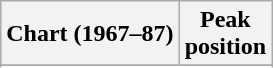<table class="wikitable sortable">
<tr>
<th>Chart (1967–87)</th>
<th>Peak<br>position</th>
</tr>
<tr>
</tr>
<tr>
</tr>
<tr>
</tr>
<tr>
</tr>
<tr>
</tr>
</table>
